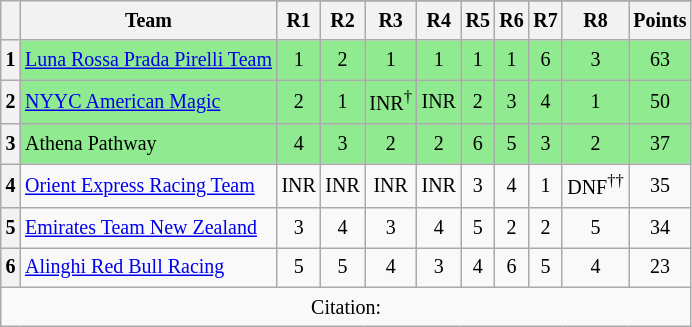<table class="wikitable" style="font-size:10pt;line-height:1.5;text-align: center;">
<tr>
<th rowspan="2"></th>
<th rowspan="2">Team</th>
</tr>
<tr>
<th>R1</th>
<th>R2</th>
<th>R3</th>
<th>R4</th>
<th>R5</th>
<th>R6</th>
<th>R7</th>
<th>R8</th>
<th>Points</th>
</tr>
<tr>
<th>1</th>
<td align="left" bgcolor="#90EB90"> <a href='#'>Luna Rossa Prada Pirelli Team</a></td>
<td bgcolor="#90EB90">1</td>
<td bgcolor="#90EB90">2</td>
<td bgcolor="#90EB90">1</td>
<td bgcolor="#90EB90">1</td>
<td bgcolor="#90EB90">1</td>
<td bgcolor="#90EB90">1</td>
<td bgcolor="#90EB90">6</td>
<td bgcolor="#90EB90">3</td>
<td bgcolor="#90EB90">63</td>
</tr>
<tr>
<th>2</th>
<td align="left" bgcolor="#90EB90"> <a href='#'>NYYC American Magic</a></td>
<td bgcolor="#90EB90">2</td>
<td bgcolor="#90EB90">1</td>
<td bgcolor="#90EB90">INR<sup>†</sup></td>
<td bgcolor="#90EB90">INR</td>
<td bgcolor="#90EB90">2</td>
<td bgcolor="#90EB90">3</td>
<td bgcolor="#90EB90">4</td>
<td bgcolor="#90EB90">1</td>
<td bgcolor="#90EB90">50</td>
</tr>
<tr>
<th>3</th>
<td align="left" bgcolor="#90EB90"> Athena Pathway</td>
<td bgcolor="#90EB90">4</td>
<td bgcolor="#90EB90">3</td>
<td bgcolor="#90EB90">2</td>
<td bgcolor="#90EB90">2</td>
<td bgcolor="#90EB90">6</td>
<td bgcolor="#90EB90">5</td>
<td bgcolor="#90EB90">3</td>
<td bgcolor="#90EB90">2</td>
<td bgcolor="#90EB90">37</td>
</tr>
<tr>
<th>4</th>
<td align="left"> <a href='#'>Orient Express Racing Team</a></td>
<td>INR</td>
<td>INR</td>
<td>INR</td>
<td>INR</td>
<td>3</td>
<td>4</td>
<td>1</td>
<td>DNF<sup>††</sup></td>
<td>35</td>
</tr>
<tr>
<th>5</th>
<td align="left"> <a href='#'>Emirates Team New Zealand</a></td>
<td>3</td>
<td>4</td>
<td>3</td>
<td>4</td>
<td>5</td>
<td>2</td>
<td>2</td>
<td>5</td>
<td>34</td>
</tr>
<tr>
<th>6</th>
<td align="left"> <a href='#'>Alinghi Red Bull Racing</a></td>
<td>5</td>
<td>5</td>
<td>4</td>
<td>3</td>
<td>4</td>
<td>6</td>
<td>5</td>
<td>4</td>
<td>23</td>
</tr>
<tr>
<td colspan="12" align=center>Citation:</td>
</tr>
</table>
